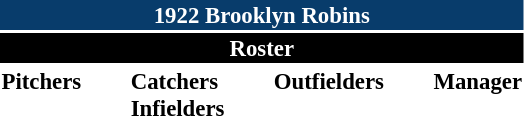<table class="toccolours" style="font-size: 95%;">
<tr>
<th colspan="10" style="background-color: #083c6b; color: white; text-align: center;">1922 Brooklyn Robins</th>
</tr>
<tr>
<td colspan="10" style="background-color: black; color: white; text-align: center;"><strong>Roster</strong></td>
</tr>
<tr>
<td valign="top"><strong>Pitchers</strong><br>









</td>
<td width="25px"></td>
<td valign="top"><strong>Catchers</strong><br>



<strong>Infielders</strong>








</td>
<td width="25px"></td>
<td valign="top"><strong>Outfielders</strong><br>





</td>
<td width="25px"></td>
<td valign="top"><strong>Manager</strong><br></td>
</tr>
</table>
